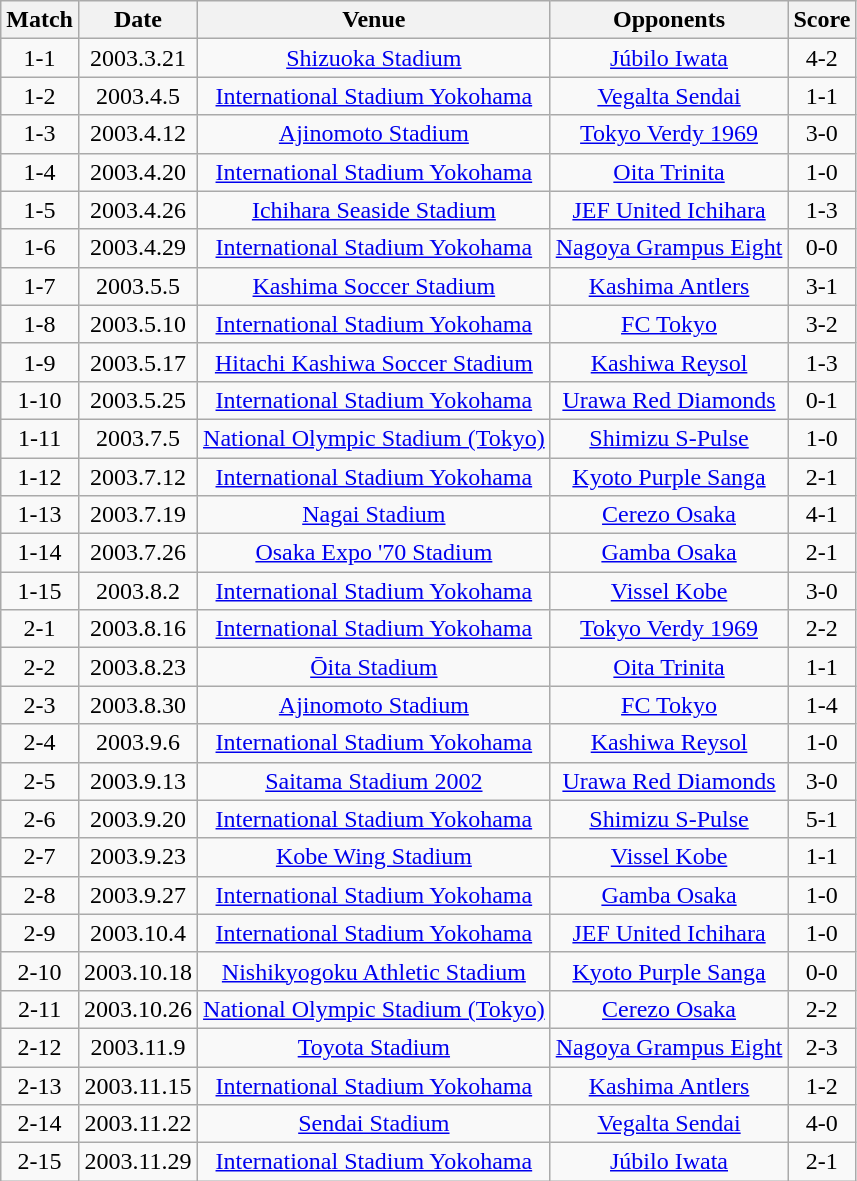<table class="wikitable" style="text-align:center;">
<tr>
<th>Match</th>
<th>Date</th>
<th>Venue</th>
<th>Opponents</th>
<th>Score</th>
</tr>
<tr>
<td>1-1</td>
<td>2003.3.21</td>
<td><a href='#'>Shizuoka Stadium</a></td>
<td><a href='#'>Júbilo Iwata</a></td>
<td>4-2</td>
</tr>
<tr>
<td>1-2</td>
<td>2003.4.5</td>
<td><a href='#'>International Stadium Yokohama</a></td>
<td><a href='#'>Vegalta Sendai</a></td>
<td>1-1</td>
</tr>
<tr>
<td>1-3</td>
<td>2003.4.12</td>
<td><a href='#'>Ajinomoto Stadium</a></td>
<td><a href='#'>Tokyo Verdy 1969</a></td>
<td>3-0</td>
</tr>
<tr>
<td>1-4</td>
<td>2003.4.20</td>
<td><a href='#'>International Stadium Yokohama</a></td>
<td><a href='#'>Oita Trinita</a></td>
<td>1-0</td>
</tr>
<tr>
<td>1-5</td>
<td>2003.4.26</td>
<td><a href='#'>Ichihara Seaside Stadium</a></td>
<td><a href='#'>JEF United Ichihara</a></td>
<td>1-3</td>
</tr>
<tr>
<td>1-6</td>
<td>2003.4.29</td>
<td><a href='#'>International Stadium Yokohama</a></td>
<td><a href='#'>Nagoya Grampus Eight</a></td>
<td>0-0</td>
</tr>
<tr>
<td>1-7</td>
<td>2003.5.5</td>
<td><a href='#'>Kashima Soccer Stadium</a></td>
<td><a href='#'>Kashima Antlers</a></td>
<td>3-1</td>
</tr>
<tr>
<td>1-8</td>
<td>2003.5.10</td>
<td><a href='#'>International Stadium Yokohama</a></td>
<td><a href='#'>FC Tokyo</a></td>
<td>3-2</td>
</tr>
<tr>
<td>1-9</td>
<td>2003.5.17</td>
<td><a href='#'>Hitachi Kashiwa Soccer Stadium</a></td>
<td><a href='#'>Kashiwa Reysol</a></td>
<td>1-3</td>
</tr>
<tr>
<td>1-10</td>
<td>2003.5.25</td>
<td><a href='#'>International Stadium Yokohama</a></td>
<td><a href='#'>Urawa Red Diamonds</a></td>
<td>0-1</td>
</tr>
<tr>
<td>1-11</td>
<td>2003.7.5</td>
<td><a href='#'>National Olympic Stadium (Tokyo)</a></td>
<td><a href='#'>Shimizu S-Pulse</a></td>
<td>1-0</td>
</tr>
<tr>
<td>1-12</td>
<td>2003.7.12</td>
<td><a href='#'>International Stadium Yokohama</a></td>
<td><a href='#'>Kyoto Purple Sanga</a></td>
<td>2-1</td>
</tr>
<tr>
<td>1-13</td>
<td>2003.7.19</td>
<td><a href='#'>Nagai Stadium</a></td>
<td><a href='#'>Cerezo Osaka</a></td>
<td>4-1</td>
</tr>
<tr>
<td>1-14</td>
<td>2003.7.26</td>
<td><a href='#'>Osaka Expo '70 Stadium</a></td>
<td><a href='#'>Gamba Osaka</a></td>
<td>2-1</td>
</tr>
<tr>
<td>1-15</td>
<td>2003.8.2</td>
<td><a href='#'>International Stadium Yokohama</a></td>
<td><a href='#'>Vissel Kobe</a></td>
<td>3-0</td>
</tr>
<tr>
<td>2-1</td>
<td>2003.8.16</td>
<td><a href='#'>International Stadium Yokohama</a></td>
<td><a href='#'>Tokyo Verdy 1969</a></td>
<td>2-2</td>
</tr>
<tr>
<td>2-2</td>
<td>2003.8.23</td>
<td><a href='#'>Ōita Stadium</a></td>
<td><a href='#'>Oita Trinita</a></td>
<td>1-1</td>
</tr>
<tr>
<td>2-3</td>
<td>2003.8.30</td>
<td><a href='#'>Ajinomoto Stadium</a></td>
<td><a href='#'>FC Tokyo</a></td>
<td>1-4</td>
</tr>
<tr>
<td>2-4</td>
<td>2003.9.6</td>
<td><a href='#'>International Stadium Yokohama</a></td>
<td><a href='#'>Kashiwa Reysol</a></td>
<td>1-0</td>
</tr>
<tr>
<td>2-5</td>
<td>2003.9.13</td>
<td><a href='#'>Saitama Stadium 2002</a></td>
<td><a href='#'>Urawa Red Diamonds</a></td>
<td>3-0</td>
</tr>
<tr>
<td>2-6</td>
<td>2003.9.20</td>
<td><a href='#'>International Stadium Yokohama</a></td>
<td><a href='#'>Shimizu S-Pulse</a></td>
<td>5-1</td>
</tr>
<tr>
<td>2-7</td>
<td>2003.9.23</td>
<td><a href='#'>Kobe Wing Stadium</a></td>
<td><a href='#'>Vissel Kobe</a></td>
<td>1-1</td>
</tr>
<tr>
<td>2-8</td>
<td>2003.9.27</td>
<td><a href='#'>International Stadium Yokohama</a></td>
<td><a href='#'>Gamba Osaka</a></td>
<td>1-0</td>
</tr>
<tr>
<td>2-9</td>
<td>2003.10.4</td>
<td><a href='#'>International Stadium Yokohama</a></td>
<td><a href='#'>JEF United Ichihara</a></td>
<td>1-0</td>
</tr>
<tr>
<td>2-10</td>
<td>2003.10.18</td>
<td><a href='#'>Nishikyogoku Athletic Stadium</a></td>
<td><a href='#'>Kyoto Purple Sanga</a></td>
<td>0-0</td>
</tr>
<tr>
<td>2-11</td>
<td>2003.10.26</td>
<td><a href='#'>National Olympic Stadium (Tokyo)</a></td>
<td><a href='#'>Cerezo Osaka</a></td>
<td>2-2</td>
</tr>
<tr>
<td>2-12</td>
<td>2003.11.9</td>
<td><a href='#'>Toyota Stadium</a></td>
<td><a href='#'>Nagoya Grampus Eight</a></td>
<td>2-3</td>
</tr>
<tr>
<td>2-13</td>
<td>2003.11.15</td>
<td><a href='#'>International Stadium Yokohama</a></td>
<td><a href='#'>Kashima Antlers</a></td>
<td>1-2</td>
</tr>
<tr>
<td>2-14</td>
<td>2003.11.22</td>
<td><a href='#'>Sendai Stadium</a></td>
<td><a href='#'>Vegalta Sendai</a></td>
<td>4-0</td>
</tr>
<tr>
<td>2-15</td>
<td>2003.11.29</td>
<td><a href='#'>International Stadium Yokohama</a></td>
<td><a href='#'>Júbilo Iwata</a></td>
<td>2-1</td>
</tr>
</table>
